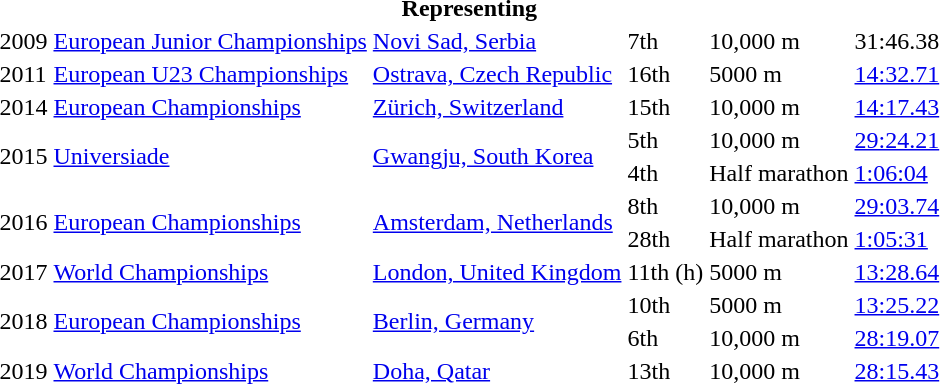<table>
<tr>
<th colspan="6">Representing </th>
</tr>
<tr>
<td>2009</td>
<td><a href='#'>European Junior Championships</a></td>
<td><a href='#'>Novi Sad, Serbia</a></td>
<td>7th</td>
<td>10,000 m</td>
<td>31:46.38</td>
</tr>
<tr>
<td>2011</td>
<td><a href='#'>European U23 Championships</a></td>
<td><a href='#'>Ostrava, Czech Republic</a></td>
<td>16th</td>
<td>5000 m</td>
<td><a href='#'>14:32.71</a></td>
</tr>
<tr>
<td>2014</td>
<td><a href='#'>European Championships</a></td>
<td><a href='#'>Zürich, Switzerland</a></td>
<td>15th</td>
<td>10,000 m</td>
<td><a href='#'>14:17.43</a></td>
</tr>
<tr>
<td rowspan=2>2015</td>
<td rowspan=2><a href='#'>Universiade</a></td>
<td rowspan=2><a href='#'>Gwangju, South Korea</a></td>
<td>5th</td>
<td>10,000 m</td>
<td><a href='#'>29:24.21</a></td>
</tr>
<tr>
<td>4th</td>
<td>Half marathon</td>
<td><a href='#'>1:06:04</a></td>
</tr>
<tr>
<td rowspan=2>2016</td>
<td rowspan=2><a href='#'>European Championships</a></td>
<td rowspan=2><a href='#'>Amsterdam, Netherlands</a></td>
<td>8th</td>
<td>10,000 m</td>
<td><a href='#'>29:03.74</a></td>
</tr>
<tr>
<td>28th</td>
<td>Half marathon</td>
<td><a href='#'>1:05:31</a></td>
</tr>
<tr>
<td>2017</td>
<td><a href='#'>World Championships</a></td>
<td><a href='#'>London, United Kingdom</a></td>
<td>11th (h)</td>
<td>5000 m</td>
<td><a href='#'>13:28.64</a></td>
</tr>
<tr>
<td rowspan=2>2018</td>
<td rowspan=2><a href='#'>European Championships</a></td>
<td rowspan=2><a href='#'>Berlin, Germany</a></td>
<td>10th</td>
<td>5000 m</td>
<td><a href='#'>13:25.22</a></td>
</tr>
<tr>
<td>6th</td>
<td>10,000 m</td>
<td><a href='#'>28:19.07</a></td>
</tr>
<tr>
<td>2019</td>
<td><a href='#'>World Championships</a></td>
<td><a href='#'>Doha, Qatar</a></td>
<td>13th</td>
<td>10,000 m</td>
<td><a href='#'>28:15.43</a></td>
</tr>
</table>
